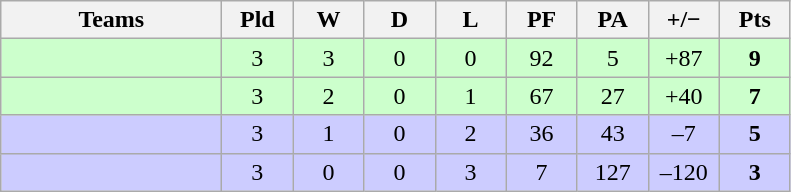<table class="wikitable" style="text-align: center;">
<tr>
<th width="140">Teams</th>
<th width="40">Pld</th>
<th width="40">W</th>
<th width="40">D</th>
<th width="40">L</th>
<th width="40">PF</th>
<th width="40">PA</th>
<th width="40">+/−</th>
<th width="40">Pts</th>
</tr>
<tr bgcolor=ccffcc>
<td align=left></td>
<td>3</td>
<td>3</td>
<td>0</td>
<td>0</td>
<td>92</td>
<td>5</td>
<td>+87</td>
<td><strong>9</strong></td>
</tr>
<tr bgcolor=ccffcc>
<td align=left></td>
<td>3</td>
<td>2</td>
<td>0</td>
<td>1</td>
<td>67</td>
<td>27</td>
<td>+40</td>
<td><strong>7</strong></td>
</tr>
<tr bgcolor=ccccff>
<td align=left></td>
<td>3</td>
<td>1</td>
<td>0</td>
<td>2</td>
<td>36</td>
<td>43</td>
<td>–7</td>
<td><strong>5</strong></td>
</tr>
<tr bgcolor=ccccff>
<td align=left></td>
<td>3</td>
<td>0</td>
<td>0</td>
<td>3</td>
<td>7</td>
<td>127</td>
<td>–120</td>
<td><strong>3</strong></td>
</tr>
</table>
